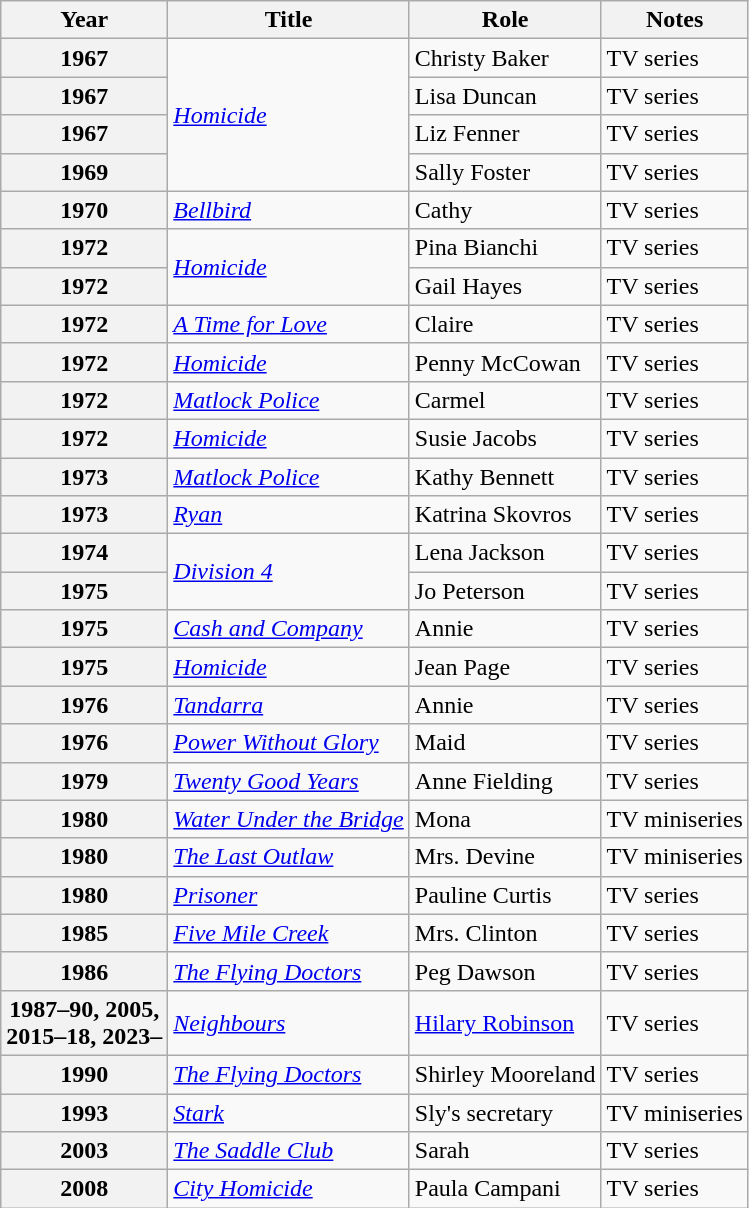<table class="wikitable sortable plainrowheaders">
<tr>
<th scope="col">Year</th>
<th scope="col">Title</th>
<th scope="col">Role</th>
<th scope="col" class="unsortable">Notes</th>
</tr>
<tr>
<th scope="row">1967</th>
<td rowspan="4"><em><a href='#'>Homicide</a></em></td>
<td>Christy Baker</td>
<td>TV series</td>
</tr>
<tr>
<th scope="row">1967</th>
<td>Lisa Duncan</td>
<td>TV series</td>
</tr>
<tr>
<th scope="row">1967</th>
<td>Liz Fenner</td>
<td>TV series</td>
</tr>
<tr>
<th scope="row">1969</th>
<td>Sally Foster</td>
<td>TV series</td>
</tr>
<tr>
<th scope="row">1970</th>
<td><em><a href='#'>Bellbird</a></em></td>
<td>Cathy</td>
<td>TV series</td>
</tr>
<tr>
<th scope="row">1972</th>
<td rowspan="2"><em><a href='#'>Homicide</a></em></td>
<td>Pina Bianchi</td>
<td>TV series</td>
</tr>
<tr>
<th scope="row">1972</th>
<td>Gail Hayes</td>
<td>TV series</td>
</tr>
<tr>
<th scope="row">1972</th>
<td><em><a href='#'>A Time for Love</a></em></td>
<td>Claire</td>
<td>TV series</td>
</tr>
<tr>
<th scope="row">1972</th>
<td><em><a href='#'>Homicide</a></em></td>
<td>Penny McCowan</td>
<td>TV series</td>
</tr>
<tr>
<th scope="row">1972</th>
<td><em><a href='#'>Matlock Police</a></em></td>
<td>Carmel</td>
<td>TV series</td>
</tr>
<tr>
<th scope="row">1972</th>
<td><em><a href='#'>Homicide</a></em></td>
<td>Susie Jacobs</td>
<td>TV series</td>
</tr>
<tr>
<th scope="row">1973</th>
<td><em><a href='#'>Matlock Police</a></em></td>
<td>Kathy Bennett</td>
<td>TV series</td>
</tr>
<tr>
<th scope="row">1973</th>
<td><em><a href='#'>Ryan</a></em></td>
<td>Katrina Skovros</td>
<td>TV series</td>
</tr>
<tr>
<th scope="row">1974</th>
<td rowspan="2"><em><a href='#'>Division 4</a></em></td>
<td>Lena Jackson</td>
<td>TV series</td>
</tr>
<tr>
<th scope="row">1975</th>
<td>Jo Peterson</td>
<td>TV series</td>
</tr>
<tr>
<th scope="row">1975</th>
<td><em><a href='#'>Cash and Company</a></em></td>
<td>Annie</td>
<td>TV series</td>
</tr>
<tr>
<th scope="row">1975</th>
<td><em><a href='#'>Homicide</a></em></td>
<td>Jean Page</td>
<td>TV series</td>
</tr>
<tr>
<th scope="row">1976</th>
<td><em><a href='#'>Tandarra</a></em></td>
<td>Annie</td>
<td>TV series</td>
</tr>
<tr>
<th scope="row">1976</th>
<td><em><a href='#'>Power Without Glory</a></em></td>
<td>Maid</td>
<td>TV series</td>
</tr>
<tr>
<th scope="row">1979</th>
<td><em><a href='#'>Twenty Good Years</a></em></td>
<td>Anne Fielding</td>
<td>TV series</td>
</tr>
<tr>
<th scope="row">1980</th>
<td><em><a href='#'>Water Under the Bridge</a></em></td>
<td>Mona</td>
<td>TV miniseries</td>
</tr>
<tr>
<th scope="row">1980</th>
<td><em><a href='#'>The Last Outlaw</a></em></td>
<td>Mrs. Devine</td>
<td>TV miniseries</td>
</tr>
<tr>
<th scope="row">1980</th>
<td><em><a href='#'>Prisoner</a></em></td>
<td>Pauline Curtis</td>
<td>TV series</td>
</tr>
<tr>
<th scope="row">1985</th>
<td><em><a href='#'>Five Mile Creek</a></em></td>
<td>Mrs. Clinton</td>
<td>TV series</td>
</tr>
<tr>
<th scope="row">1986</th>
<td><em><a href='#'>The Flying Doctors</a></em></td>
<td>Peg Dawson</td>
<td>TV series</td>
</tr>
<tr>
<th scope="row">1987–90, 2005,<br>2015–18, 2023–</th>
<td><em><a href='#'>Neighbours</a></em></td>
<td><a href='#'>Hilary Robinson</a></td>
<td>TV series</td>
</tr>
<tr>
<th scope="row">1990</th>
<td><em><a href='#'>The Flying Doctors</a></em></td>
<td>Shirley Mooreland</td>
<td>TV series</td>
</tr>
<tr>
<th scope="row">1993</th>
<td><em><a href='#'>Stark</a></em></td>
<td>Sly's secretary</td>
<td>TV miniseries</td>
</tr>
<tr>
<th scope="row">2003</th>
<td><em><a href='#'>The Saddle Club</a></em></td>
<td>Sarah</td>
<td>TV series</td>
</tr>
<tr>
<th scope="row">2008</th>
<td><em><a href='#'>City Homicide</a></em></td>
<td>Paula Campani</td>
<td>TV series</td>
</tr>
</table>
